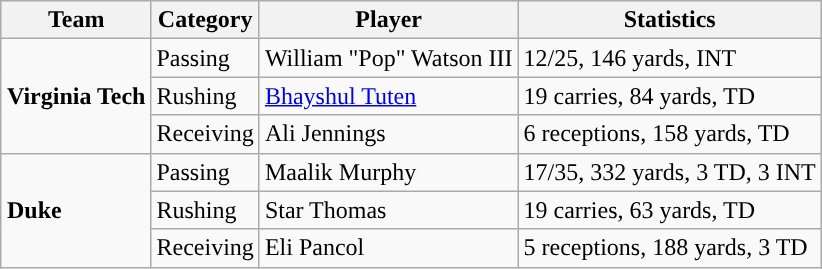<table class="wikitable" style="float: right;">
<tr>
<th>Team</th>
<th>Category</th>
<th>Player</th>
<th>Statistics</th>
</tr>
<tr>
<td rowspan=3><strong>Virginia Tech</strong></td>
<td>Passing</td>
<td>William "Pop" Watson III</td>
<td>12/25, 146 yards, INT</td>
</tr>
<tr>
<td>Rushing</td>
<td><a href='#'>Bhayshul Tuten</a></td>
<td>19 carries, 84 yards, TD</td>
</tr>
<tr>
<td>Receiving</td>
<td>Ali Jennings</td>
<td>6 receptions, 158 yards, TD</td>
</tr>
<tr>
<td rowspan=3><strong>Duke</strong></td>
<td>Passing</td>
<td>Maalik Murphy</td>
<td>17/35, 332 yards, 3 TD, 3 INT</td>
</tr>
<tr>
<td>Rushing</td>
<td>Star Thomas</td>
<td>19 carries, 63 yards, TD</td>
</tr>
<tr>
<td>Receiving</td>
<td>Eli Pancol</td>
<td>5 receptions, 188 yards, 3 TD</td>
</tr>
</table>
